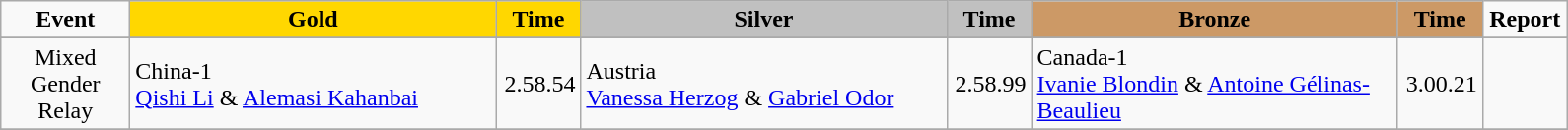<table class="wikitable">
<tr>
<td width="80" align="center"><strong>Event</strong></td>
<td width="240" bgcolor="gold" align="center"><strong>Gold</strong></td>
<td width="50" bgcolor="gold" align="center"><strong>Time</strong></td>
<td width="240" bgcolor="silver" align="center"><strong>Silver</strong></td>
<td width="50" bgcolor="silver" align="center"><strong>Time</strong></td>
<td width="240" bgcolor="#CC9966" align="center"><strong>Bronze</strong></td>
<td width="50" bgcolor="#CC9966" align="center"><strong>Time</strong></td>
<td width="50" align="center"><strong>Report</strong></td>
</tr>
<tr bgcolor="#cccccc">
</tr>
<tr>
<td align="center">Mixed Gender Relay</td>
<td> China-1 <br><a href='#'>Qishi Li</a> & <a href='#'>Alemasi Kahanbai</a></td>
<td align="right">2.58.54</td>
<td> Austria <br><a href='#'>Vanessa Herzog</a> & <a href='#'>Gabriel Odor</a></td>
<td align="right">2.58.99</td>
<td> Canada-1 <br><a href='#'>Ivanie Blondin</a> & <a href='#'>Antoine Gélinas-Beaulieu</a></td>
<td align="right">3.00.21</td>
<td align="center"></td>
</tr>
<tr>
</tr>
</table>
